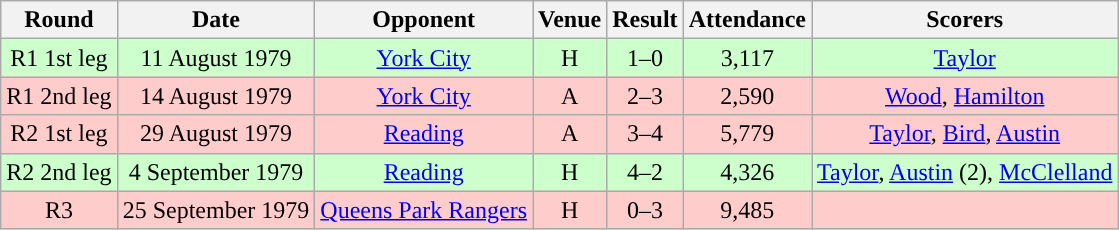<table class="wikitable" style="font-size:100%; text-align:center">
<tr>
<th>Round</th>
<th>Date</th>
<th>Opponent</th>
<th>Venue</th>
<th>Result</th>
<th>Attendance</th>
<th>Scorers</th>
</tr>
<tr style="background-color: #CCFFCC;">
<td>R1 1st leg</td>
<td>11 August 1979</td>
<td><a href='#'>York City</a></td>
<td>H</td>
<td>1–0</td>
<td>3,117</td>
<td><a href='#'>Taylor</a></td>
</tr>
<tr style="background-color: #FFCCCC;">
<td>R1 2nd leg</td>
<td>14 August 1979</td>
<td><a href='#'>York City</a></td>
<td>A</td>
<td>2–3</td>
<td>2,590</td>
<td><a href='#'>Wood</a>, <a href='#'>Hamilton</a></td>
</tr>
<tr style="background-color: #FFCCCC;">
<td>R2 1st leg</td>
<td>29 August 1979</td>
<td><a href='#'>Reading</a></td>
<td>A</td>
<td>3–4</td>
<td>5,779</td>
<td><a href='#'>Taylor</a>, <a href='#'>Bird</a>, <a href='#'>Austin</a></td>
</tr>
<tr style="background-color: #CCFFCC;">
<td>R2 2nd leg</td>
<td>4 September 1979</td>
<td><a href='#'>Reading</a></td>
<td>H</td>
<td>4–2</td>
<td>4,326</td>
<td><a href='#'>Taylor</a>, <a href='#'>Austin</a> (2), <a href='#'>McClelland</a></td>
</tr>
<tr style="background-color: #FFCCCC;">
<td>R3</td>
<td>25 September 1979</td>
<td><a href='#'>Queens Park Rangers</a></td>
<td>H</td>
<td>0–3</td>
<td>9,485</td>
<td></td>
</tr>
</table>
